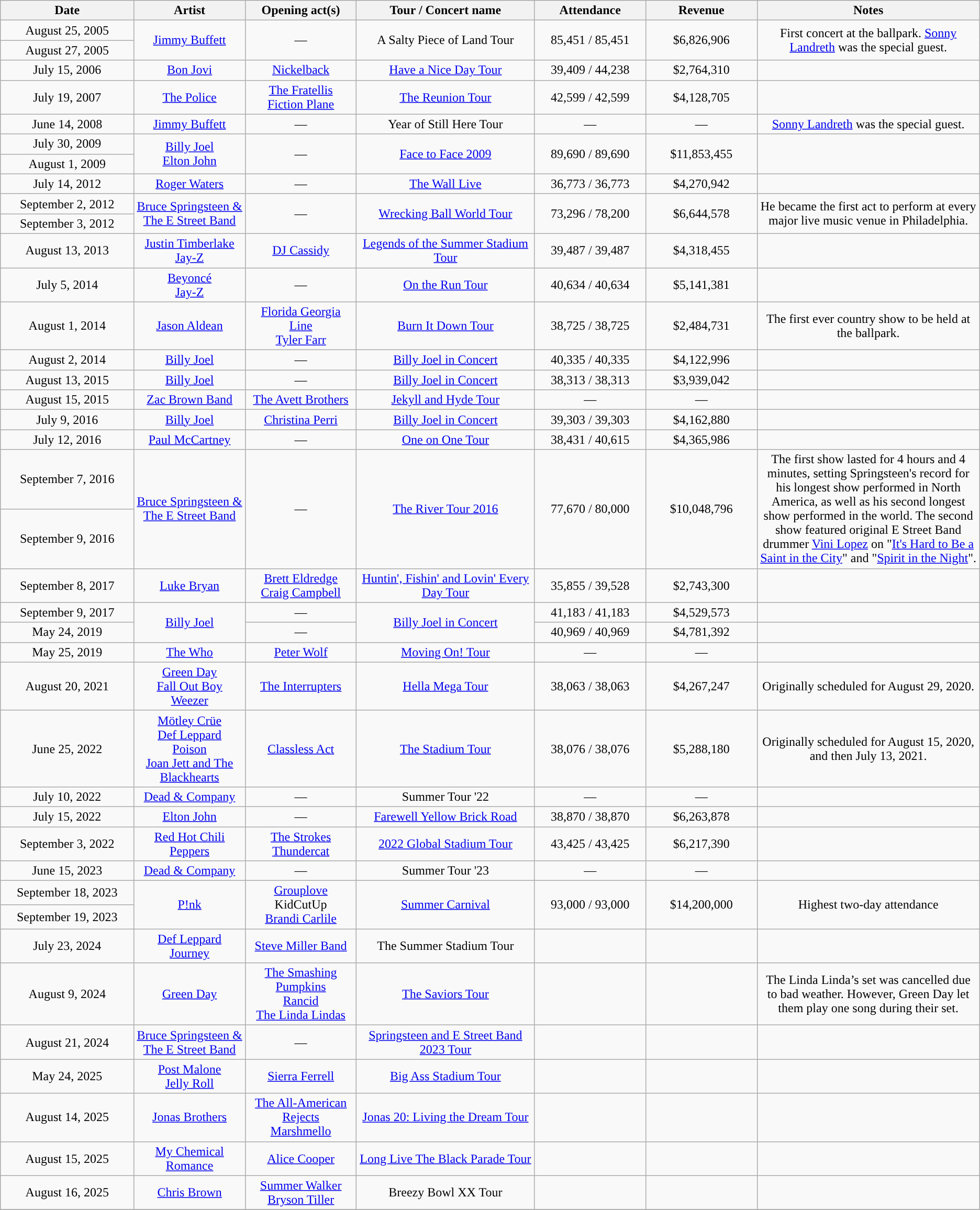<table class="wikitable" style="text-align:center;">
<tr>
<th width=12% style="text-align:center;">Date</th>
<th width=10% style="text-align:center;">Artist</th>
<th width=10% style="text-align:center;">Opening act(s)</th>
<th width=16% style="text-align:center;">Tour / Concert name</th>
<th width=10% style="text-align:center;">Attendance</th>
<th width=10% style="text-align:center;">Revenue</th>
<th width=20% style="text-align:center;">Notes</th>
</tr>
<tr>
<td>August 25, 2005</td>
<td rowspan=2><a href='#'>Jimmy Buffett</a></td>
<td rowspan=2>—</td>
<td rowspan=2>A Salty Piece of Land Tour</td>
<td rowspan=2>85,451 / 85,451</td>
<td rowspan=2>$6,826,906</td>
<td rowspan=2>First concert at the ballpark. <a href='#'>Sonny Landreth</a> was the special guest.</td>
</tr>
<tr>
<td>August 27, 2005</td>
</tr>
<tr>
<td>July 15, 2006</td>
<td><a href='#'>Bon Jovi</a></td>
<td><a href='#'>Nickelback</a></td>
<td><a href='#'>Have a Nice Day Tour</a></td>
<td>39,409 / 44,238</td>
<td>$2,764,310</td>
<td></td>
</tr>
<tr>
<td>July 19, 2007</td>
<td><a href='#'>The Police</a></td>
<td><a href='#'>The Fratellis</a><br><a href='#'>Fiction Plane</a></td>
<td><a href='#'>The Reunion Tour</a></td>
<td>42,599 / 42,599</td>
<td>$4,128,705</td>
<td></td>
</tr>
<tr>
<td>June 14, 2008</td>
<td><a href='#'>Jimmy Buffett</a></td>
<td>—</td>
<td>Year of Still Here Tour</td>
<td>—</td>
<td>—</td>
<td><a href='#'>Sonny Landreth</a> was the special guest.</td>
</tr>
<tr>
<td>July 30, 2009</td>
<td rowspan=2><a href='#'>Billy Joel</a><br><a href='#'>Elton John</a></td>
<td rowspan=2>—</td>
<td rowspan=2><a href='#'>Face to Face 2009</a></td>
<td rowspan=2>89,690 / 89,690</td>
<td rowspan=2>$11,853,455</td>
<td rowspan=2></td>
</tr>
<tr>
<td>August 1, 2009</td>
</tr>
<tr>
<td>July 14, 2012</td>
<td><a href='#'>Roger Waters</a></td>
<td>—</td>
<td><a href='#'>The Wall Live</a></td>
<td>36,773 / 36,773</td>
<td>$4,270,942</td>
<td></td>
</tr>
<tr>
<td>September 2, 2012</td>
<td rowspan=2><a href='#'>Bruce Springsteen & The E Street Band</a></td>
<td rowspan=2>—</td>
<td rowspan=2><a href='#'>Wrecking Ball World Tour</a></td>
<td rowspan=2>73,296 / 78,200</td>
<td rowspan=2>$6,644,578</td>
<td rowspan=2>He became the first act to perform at every major live music venue in Philadelphia.</td>
</tr>
<tr>
<td>September 3, 2012</td>
</tr>
<tr>
<td>August 13, 2013</td>
<td><a href='#'>Justin Timberlake</a><br><a href='#'>Jay-Z</a></td>
<td><a href='#'>DJ Cassidy</a></td>
<td><a href='#'>Legends of the Summer Stadium Tour</a></td>
<td>39,487 / 39,487</td>
<td>$4,318,455</td>
<td></td>
</tr>
<tr>
<td>July 5, 2014</td>
<td><a href='#'>Beyoncé</a><br><a href='#'>Jay-Z</a></td>
<td>—</td>
<td><a href='#'>On the Run Tour</a></td>
<td>40,634 / 40,634</td>
<td>$5,141,381</td>
<td></td>
</tr>
<tr>
<td>August 1, 2014</td>
<td><a href='#'>Jason Aldean</a></td>
<td><a href='#'>Florida Georgia Line</a><br><a href='#'>Tyler Farr</a></td>
<td><a href='#'>Burn It Down Tour</a></td>
<td>38,725 / 38,725</td>
<td>$2,484,731</td>
<td>The first ever country show to be held at the ballpark.</td>
</tr>
<tr>
<td>August 2, 2014</td>
<td><a href='#'>Billy Joel</a></td>
<td>—</td>
<td><a href='#'>Billy Joel in Concert</a></td>
<td>40,335 / 40,335</td>
<td>$4,122,996</td>
<td></td>
</tr>
<tr>
<td>August 13, 2015</td>
<td><a href='#'>Billy Joel</a></td>
<td>—</td>
<td><a href='#'>Billy Joel in Concert</a></td>
<td>38,313 / 38,313</td>
<td>$3,939,042</td>
<td></td>
</tr>
<tr>
<td>August 15, 2015</td>
<td><a href='#'>Zac Brown Band</a></td>
<td><a href='#'>The Avett Brothers</a></td>
<td><a href='#'>Jekyll and Hyde Tour</a></td>
<td>—</td>
<td>—</td>
<td></td>
</tr>
<tr>
<td>July 9, 2016</td>
<td><a href='#'>Billy Joel</a></td>
<td><a href='#'>Christina Perri</a></td>
<td><a href='#'>Billy Joel in Concert</a></td>
<td>39,303 / 39,303</td>
<td>$4,162,880</td>
<td></td>
</tr>
<tr>
<td>July 12, 2016</td>
<td><a href='#'>Paul McCartney</a></td>
<td>—</td>
<td><a href='#'>One on One Tour</a></td>
<td>38,431 / 40,615</td>
<td>$4,365,986</td>
<td></td>
</tr>
<tr>
<td>September 7, 2016</td>
<td rowspan=2><a href='#'>Bruce Springsteen & The E Street Band</a></td>
<td rowspan=2>—</td>
<td rowspan=2><a href='#'>The River Tour 2016</a></td>
<td rowspan=2>77,670 / 80,000</td>
<td rowspan=2>$10,048,796</td>
<td rowspan=2>The first show lasted for 4 hours and 4 minutes, setting Springsteen's record for his longest show performed in North America, as well as his second longest show performed in the world. The second show featured original E Street Band drummer <a href='#'>Vini Lopez</a> on "<a href='#'>It's Hard to Be a Saint in the City</a>" and "<a href='#'>Spirit in the Night</a>".</td>
</tr>
<tr>
<td>September 9, 2016</td>
</tr>
<tr>
<td>September 8, 2017</td>
<td><a href='#'>Luke Bryan</a></td>
<td><a href='#'>Brett Eldredge</a><br><a href='#'>Craig Campbell</a></td>
<td><a href='#'>Huntin', Fishin' and Lovin' Every Day Tour</a></td>
<td>35,855 / 39,528</td>
<td>$2,743,300</td>
<td></td>
</tr>
<tr>
<td>September 9, 2017</td>
<td rowspan="2"><a href='#'>Billy Joel</a></td>
<td>—</td>
<td rowspan="2"><a href='#'>Billy Joel in Concert</a></td>
<td>41,183 / 41,183</td>
<td>$4,529,573</td>
<td></td>
</tr>
<tr>
<td>May 24, 2019</td>
<td>—</td>
<td>40,969 / 40,969</td>
<td>$4,781,392</td>
<td></td>
</tr>
<tr>
<td>May 25, 2019</td>
<td><a href='#'>The Who</a></td>
<td><a href='#'>Peter Wolf</a></td>
<td><a href='#'>Moving On! Tour</a></td>
<td>—</td>
<td>—</td>
<td></td>
</tr>
<tr>
<td>August 20, 2021</td>
<td><a href='#'>Green Day</a><br><a href='#'>Fall Out Boy</a><br><a href='#'>Weezer</a></td>
<td><a href='#'>The Interrupters</a></td>
<td><a href='#'>Hella Mega Tour</a></td>
<td>38,063 / 38,063</td>
<td>$4,267,247</td>
<td>Originally scheduled for August 29, 2020.</td>
</tr>
<tr>
<td>June 25, 2022</td>
<td><a href='#'>Mötley Crüe</a><br><a href='#'>Def Leppard</a><br><a href='#'>Poison</a><br><a href='#'>Joan Jett and The Blackhearts</a></td>
<td><a href='#'>Classless Act</a></td>
<td><a href='#'>The Stadium Tour</a></td>
<td>38,076 / 38,076</td>
<td>$5,288,180</td>
<td>Originally scheduled for August 15, 2020, and then July 13, 2021.</td>
</tr>
<tr>
<td>July 10, 2022</td>
<td><a href='#'>Dead & Company</a></td>
<td>—</td>
<td>Summer Tour '22</td>
<td>—</td>
<td>—</td>
<td></td>
</tr>
<tr>
<td>July 15, 2022</td>
<td><a href='#'>Elton John</a></td>
<td>—</td>
<td><a href='#'>Farewell Yellow Brick Road</a></td>
<td>38,870 / 38,870</td>
<td>$6,263,878</td>
<td></td>
</tr>
<tr>
<td>September 3, 2022</td>
<td><a href='#'>Red Hot Chili Peppers</a></td>
<td><a href='#'>The Strokes</a><br><a href='#'>Thundercat</a></td>
<td><a href='#'>2022 Global Stadium Tour</a></td>
<td>43,425 / 43,425</td>
<td>$6,217,390</td>
<td></td>
</tr>
<tr>
<td>June 15, 2023</td>
<td><a href='#'>Dead & Company</a></td>
<td>—</td>
<td>Summer Tour '23</td>
<td>—</td>
<td>—</td>
<td></td>
</tr>
<tr>
<td>September 18, 2023</td>
<td rowspan="2"><a href='#'>P!nk</a></td>
<td rowspan="2"><a href='#'>Grouplove</a><br>KidCutUp<br><a href='#'>Brandi Carlile</a></td>
<td rowspan="2"><a href='#'>Summer Carnival</a></td>
<td rowspan="2">93,000 / 93,000</td>
<td rowspan="2">$14,200,000</td>
<td rowspan="2">Highest two-day attendance</td>
</tr>
<tr>
<td>September 19, 2023</td>
</tr>
<tr>
<td>July 23, 2024</td>
<td><a href='#'>Def Leppard</a><br><a href='#'>Journey</a></td>
<td><a href='#'>Steve Miller Band</a></td>
<td>The Summer Stadium Tour</td>
<td></td>
<td></td>
<td></td>
</tr>
<tr>
<td>August 9, 2024</td>
<td><a href='#'>Green Day</a></td>
<td><a href='#'>The Smashing Pumpkins</a><br><a href='#'>Rancid</a><br><a href='#'>The Linda Lindas</a></td>
<td><a href='#'>The Saviors Tour</a></td>
<td></td>
<td></td>
<td>The Linda Linda’s set was cancelled due to bad weather. However, Green Day let them play one song during their set.</td>
</tr>
<tr>
<td>August 21, 2024</td>
<td><a href='#'>Bruce Springsteen & The E Street Band</a></td>
<td>—</td>
<td><a href='#'>Springsteen and E Street Band 2023 Tour</a></td>
<td></td>
<td></td>
<td></td>
</tr>
<tr>
<td>May 24, 2025</td>
<td><a href='#'>Post Malone</a><br><a href='#'>Jelly Roll</a></td>
<td><a href='#'>Sierra Ferrell</a></td>
<td><a href='#'>Big Ass Stadium Tour</a></td>
<td></td>
<td></td>
<td></td>
</tr>
<tr>
<td>August 14, 2025</td>
<td><a href='#'>Jonas Brothers</a></td>
<td><a href='#'>The All-American Rejects</a><br><a href='#'>Marshmello</a></td>
<td><a href='#'>Jonas 20: Living the Dream Tour</a></td>
<td></td>
<td></td>
<td></td>
</tr>
<tr>
<td>August 15, 2025</td>
<td><a href='#'>My Chemical Romance</a></td>
<td><a href='#'>Alice Cooper</a></td>
<td><a href='#'>Long Live The Black Parade Tour</a></td>
<td></td>
<td></td>
<td></td>
</tr>
<tr>
<td>August 16, 2025</td>
<td><a href='#'>Chris Brown</a></td>
<td><a href='#'>Summer Walker</a><br><a href='#'>Bryson Tiller</a></td>
<td>Breezy Bowl XX Tour</td>
<td></td>
<td></td>
<td></td>
</tr>
<tr>
</tr>
</table>
